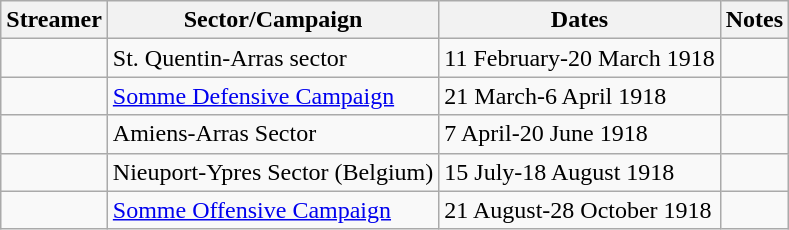<table class="wikitable">
<tr>
<th>Streamer</th>
<th>Sector/Campaign</th>
<th>Dates</th>
<th>Notes</th>
</tr>
<tr>
<td></td>
<td>St. Quentin-Arras sector</td>
<td>11 February-20 March 1918</td>
<td></td>
</tr>
<tr>
<td></td>
<td><a href='#'>Somme Defensive Campaign</a></td>
<td>21 March-6 April 1918</td>
<td></td>
</tr>
<tr>
<td></td>
<td>Amiens-Arras Sector</td>
<td>7 April-20 June 1918</td>
<td></td>
</tr>
<tr>
<td></td>
<td>Nieuport-Ypres Sector (Belgium)</td>
<td>15 July-18 August 1918</td>
<td></td>
</tr>
<tr>
<td></td>
<td><a href='#'>Somme Offensive Campaign</a></td>
<td>21 August-28 October 1918</td>
<td></td>
</tr>
</table>
